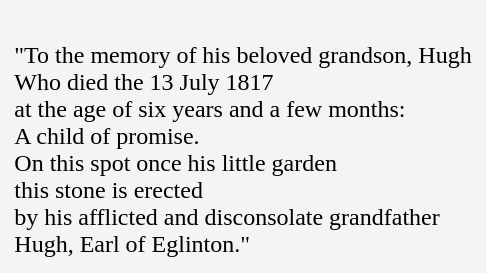<table cellpadding=10 border="0" align=center>
<tr>
<td bgcolor=#f4f4f4><br>"To the memory of his beloved grandson, Hugh<br>
Who died the 13 July 1817<br>
at the age of six years and a few months:<br>
A child of promise.<br>
On this spot once his little garden<br>
this stone is erected<br>
by his afflicted and disconsolate grandfather<br>
Hugh, Earl of Eglinton."</td>
</tr>
</table>
